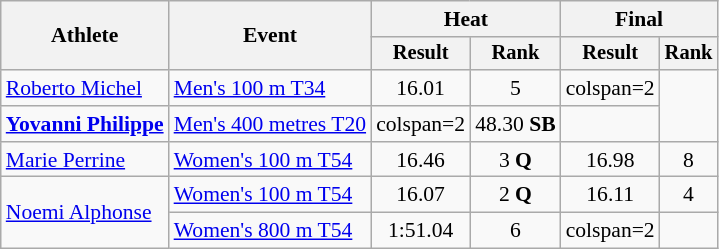<table class="wikitable" style="font-size:90%">
<tr>
<th rowspan="2">Athlete</th>
<th rowspan="2">Event</th>
<th colspan="2">Heat</th>
<th colspan="2">Final</th>
</tr>
<tr style="font-size:95%">
<th>Result</th>
<th>Rank</th>
<th>Result</th>
<th>Rank</th>
</tr>
<tr align=center>
<td align=left><a href='#'>Roberto Michel</a></td>
<td align=left><a href='#'>Men's 100 m T34</a></td>
<td>16.01</td>
<td>5</td>
<td>colspan=2 </td>
</tr>
<tr align=center>
<td align=left><strong><a href='#'>Yovanni Philippe</a></strong></td>
<td align=left><a href='#'>Men's 400 metres T20</a></td>
<td>colspan=2 </td>
<td>48.30 <strong>SB</strong></td>
<td></td>
</tr>
<tr align=center>
<td align=left><a href='#'>Marie Perrine</a></td>
<td align=left><a href='#'>Women's 100 m T54</a></td>
<td>16.46</td>
<td>3 <strong> Q </strong></td>
<td>16.98</td>
<td>8</td>
</tr>
<tr align=center>
<td align=left rowspan=2><a href='#'>Noemi Alphonse</a></td>
<td align=left><a href='#'>Women's 100 m T54</a></td>
<td>16.07</td>
<td>2 <strong>Q</strong></td>
<td>16.11</td>
<td>4</td>
</tr>
<tr align=center>
<td align=left><a href='#'>Women's 800 m T54</a></td>
<td>1:51.04</td>
<td>6</td>
<td>colspan=2 </td>
</tr>
</table>
